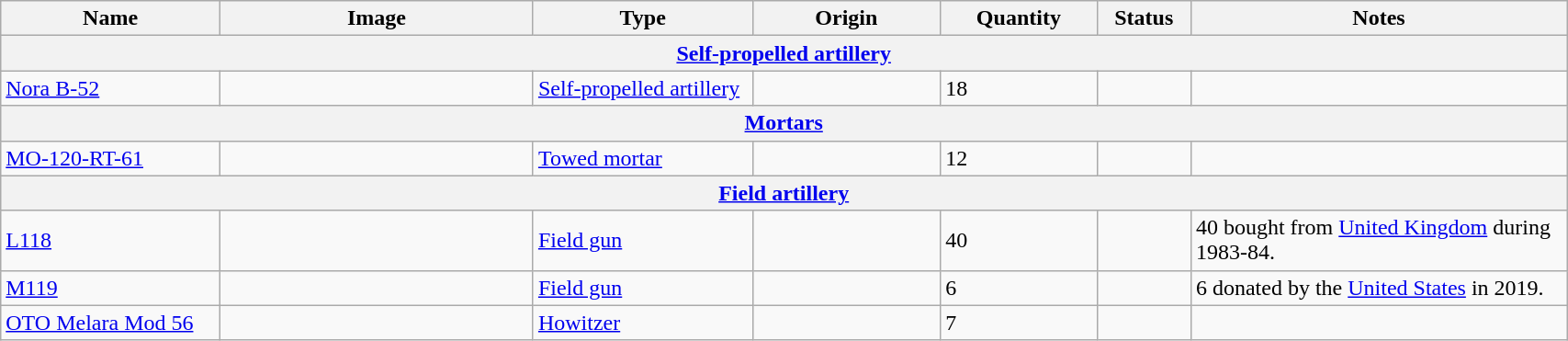<table class="wikitable" style="width:90%;">
<tr>
<th width=14%>Name</th>
<th width=20%>Image</th>
<th width=14%>Type</th>
<th width=12%>Origin</th>
<th width=10%>Quantity</th>
<th width=06%>Status</th>
<th width=24%>Notes</th>
</tr>
<tr>
<th colspan="7"><a href='#'>Self-propelled artillery</a></th>
</tr>
<tr>
<td><a href='#'>Nora B-52</a></td>
<td></td>
<td><a href='#'>Self-propelled artillery</a></td>
<td></td>
<td>18</td>
<td></td>
<td></td>
</tr>
<tr>
<th colspan="7"><a href='#'>Mortars</a></th>
</tr>
<tr>
<td><a href='#'>MO-120-RT-61</a></td>
<td></td>
<td><a href='#'>Towed mortar</a></td>
<td></td>
<td>12</td>
<td></td>
<td></td>
</tr>
<tr>
<th colspan="7"><a href='#'>Field artillery</a></th>
</tr>
<tr>
<td><a href='#'>L118</a></td>
<td></td>
<td><a href='#'>Field gun</a></td>
<td></td>
<td>40</td>
<td></td>
<td>40 bought from <a href='#'>United Kingdom</a> during 1983-84.</td>
</tr>
<tr>
<td><a href='#'>M119</a></td>
<td></td>
<td><a href='#'>Field gun</a></td>
<td></td>
<td>6</td>
<td></td>
<td>6 donated by the <a href='#'>United States</a> in 2019.</td>
</tr>
<tr>
<td><a href='#'>OTO Melara Mod 56</a></td>
<td></td>
<td><a href='#'>Howitzer</a></td>
<td></td>
<td>7</td>
<td></td>
<td></td>
</tr>
</table>
